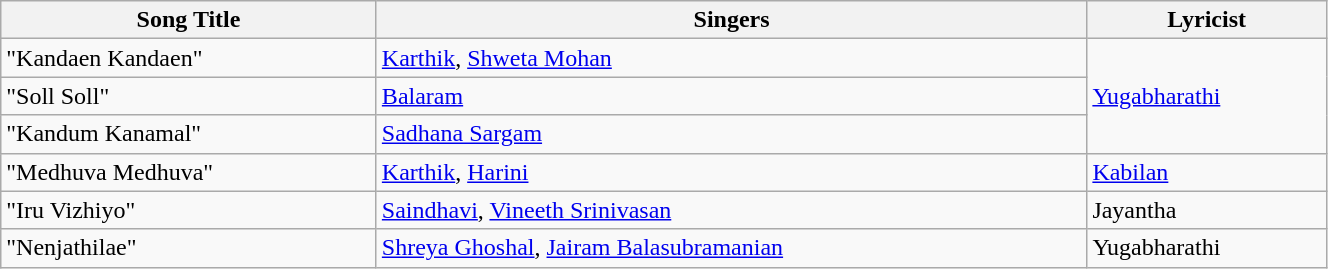<table class="wikitable" width="70%">
<tr>
<th>Song Title</th>
<th>Singers</th>
<th>Lyricist</th>
</tr>
<tr>
<td>"Kandaen Kandaen"</td>
<td><a href='#'>Karthik</a>, <a href='#'>Shweta Mohan</a></td>
<td rowspan=3><a href='#'>Yugabharathi</a></td>
</tr>
<tr>
<td>"Soll Soll"</td>
<td><a href='#'>Balaram</a></td>
</tr>
<tr>
<td>"Kandum Kanamal"</td>
<td><a href='#'>Sadhana Sargam</a></td>
</tr>
<tr>
<td>"Medhuva Medhuva"</td>
<td><a href='#'>Karthik</a>, <a href='#'>Harini</a></td>
<td><a href='#'>Kabilan</a></td>
</tr>
<tr>
<td>"Iru Vizhiyo"</td>
<td><a href='#'>Saindhavi</a>, <a href='#'>Vineeth Srinivasan</a></td>
<td>Jayantha</td>
</tr>
<tr>
<td>"Nenjathilae"</td>
<td><a href='#'>Shreya Ghoshal</a>, <a href='#'>Jairam Balasubramanian</a></td>
<td>Yugabharathi</td>
</tr>
</table>
